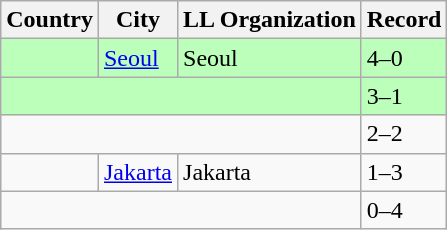<table class="wikitable">
<tr>
<th>Country</th>
<th>City</th>
<th>LL Organization</th>
<th>Record</th>
</tr>
<tr bgcolor=#bbffbb>
<td><strong></strong></td>
<td><a href='#'>Seoul</a></td>
<td>Seoul</td>
<td>4–0</td>
</tr>
<tr bgcolor=#bbffbb>
<td colspan="3"><strong></strong></td>
<td>3–1</td>
</tr>
<tr>
<td colspan="3"><strong></strong></td>
<td>2–2</td>
</tr>
<tr>
<td><strong></strong></td>
<td><a href='#'>Jakarta</a></td>
<td>Jakarta</td>
<td>1–3</td>
</tr>
<tr>
<td colspan="3"><strong></strong></td>
<td>0–4</td>
</tr>
</table>
